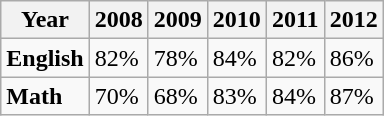<table class="wikitable">
<tr>
<th>Year</th>
<th>2008</th>
<th>2009</th>
<th>2010</th>
<th>2011</th>
<th>2012</th>
</tr>
<tr>
<td><strong>English</strong></td>
<td>82%</td>
<td>78%</td>
<td>84%</td>
<td>82%</td>
<td>86%</td>
</tr>
<tr>
<td><strong>Math</strong></td>
<td>70%</td>
<td>68%</td>
<td>83%</td>
<td>84%</td>
<td>87%</td>
</tr>
</table>
